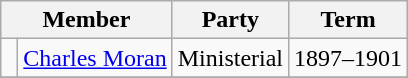<table class="wikitable">
<tr>
<th colspan="2">Member</th>
<th>Party</th>
<th>Term</th>
</tr>
<tr>
<td> </td>
<td><a href='#'>Charles Moran</a></td>
<td>Ministerial</td>
<td>1897–1901</td>
</tr>
<tr>
</tr>
</table>
